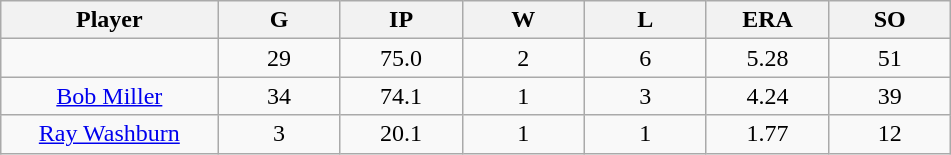<table class="wikitable sortable">
<tr>
<th bgcolor="#DDDDFF" width="16%">Player</th>
<th bgcolor="#DDDDFF" width="9%">G</th>
<th bgcolor="#DDDDFF" width="9%">IP</th>
<th bgcolor="#DDDDFF" width="9%">W</th>
<th bgcolor="#DDDDFF" width="9%">L</th>
<th bgcolor="#DDDDFF" width="9%">ERA</th>
<th bgcolor="#DDDDFF" width="9%">SO</th>
</tr>
<tr align="center">
<td></td>
<td>29</td>
<td>75.0</td>
<td>2</td>
<td>6</td>
<td>5.28</td>
<td>51</td>
</tr>
<tr align="center">
<td><a href='#'>Bob Miller</a></td>
<td>34</td>
<td>74.1</td>
<td>1</td>
<td>3</td>
<td>4.24</td>
<td>39</td>
</tr>
<tr align="center">
<td><a href='#'>Ray Washburn</a></td>
<td>3</td>
<td>20.1</td>
<td>1</td>
<td>1</td>
<td>1.77</td>
<td>12</td>
</tr>
</table>
